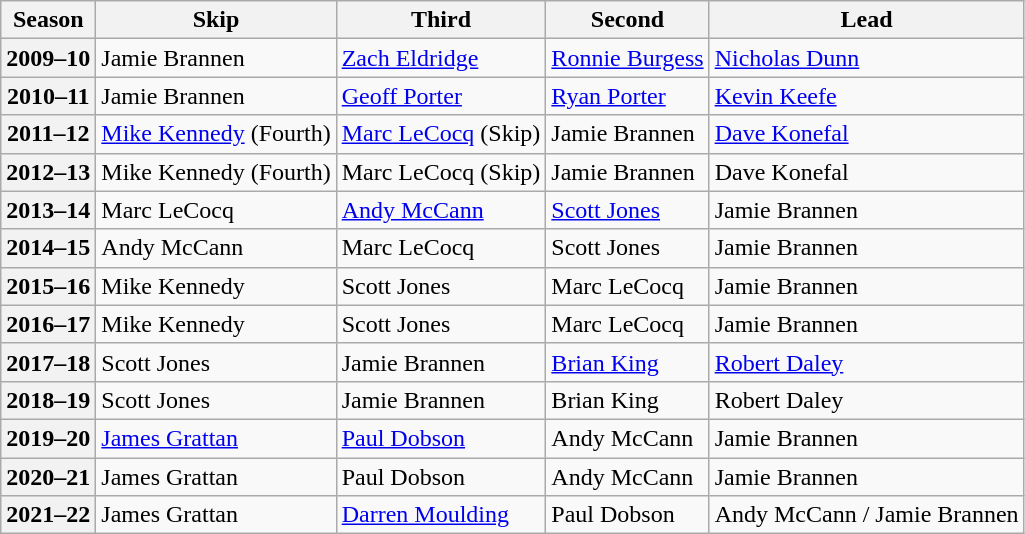<table class="wikitable">
<tr>
<th scope="col">Season</th>
<th scope="col">Skip</th>
<th scope="col">Third</th>
<th scope="col">Second</th>
<th scope="col">Lead</th>
</tr>
<tr>
<th scope="row">2009–10</th>
<td>Jamie Brannen</td>
<td><a href='#'>Zach Eldridge</a></td>
<td><a href='#'>Ronnie Burgess</a></td>
<td><a href='#'>Nicholas Dunn</a></td>
</tr>
<tr>
<th scope="row">2010–11</th>
<td>Jamie Brannen</td>
<td><a href='#'>Geoff Porter</a></td>
<td><a href='#'>Ryan Porter</a></td>
<td><a href='#'>Kevin Keefe</a></td>
</tr>
<tr>
<th scope="row">2011–12</th>
<td><a href='#'>Mike Kennedy</a> (Fourth)</td>
<td><a href='#'>Marc LeCocq</a> (Skip)</td>
<td>Jamie Brannen</td>
<td><a href='#'>Dave Konefal</a></td>
</tr>
<tr>
<th scope="row">2012–13</th>
<td>Mike Kennedy (Fourth)</td>
<td>Marc LeCocq (Skip)</td>
<td>Jamie Brannen</td>
<td>Dave Konefal</td>
</tr>
<tr>
<th scope="row">2013–14</th>
<td>Marc LeCocq</td>
<td><a href='#'>Andy McCann</a></td>
<td><a href='#'>Scott Jones</a></td>
<td>Jamie Brannen</td>
</tr>
<tr>
<th scope="row">2014–15</th>
<td>Andy McCann</td>
<td>Marc LeCocq</td>
<td>Scott Jones</td>
<td>Jamie Brannen</td>
</tr>
<tr>
<th scope="row">2015–16</th>
<td>Mike Kennedy</td>
<td>Scott Jones</td>
<td>Marc LeCocq</td>
<td>Jamie Brannen</td>
</tr>
<tr>
<th scope="row">2016–17</th>
<td>Mike Kennedy</td>
<td>Scott Jones</td>
<td>Marc LeCocq</td>
<td>Jamie Brannen</td>
</tr>
<tr>
<th scope="row">2017–18</th>
<td>Scott Jones</td>
<td>Jamie Brannen</td>
<td><a href='#'>Brian King</a></td>
<td><a href='#'>Robert Daley</a></td>
</tr>
<tr>
<th scope="row">2018–19</th>
<td>Scott Jones</td>
<td>Jamie Brannen</td>
<td>Brian King</td>
<td>Robert Daley</td>
</tr>
<tr>
<th scope="row">2019–20</th>
<td><a href='#'>James Grattan</a></td>
<td><a href='#'>Paul Dobson</a></td>
<td>Andy McCann</td>
<td>Jamie Brannen</td>
</tr>
<tr>
<th scope="row">2020–21</th>
<td>James Grattan</td>
<td>Paul Dobson</td>
<td>Andy McCann</td>
<td>Jamie Brannen</td>
</tr>
<tr>
<th scope="row">2021–22</th>
<td>James Grattan</td>
<td><a href='#'>Darren Moulding</a></td>
<td>Paul Dobson</td>
<td>Andy McCann / Jamie Brannen</td>
</tr>
</table>
